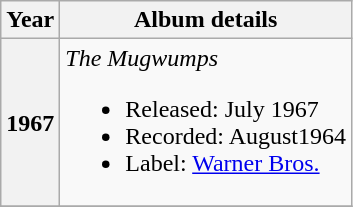<table class="wikitable plainrowheaders">
<tr>
<th>Year</th>
<th>Album details</th>
</tr>
<tr>
<th scope="row">1967</th>
<td><em>The Mugwumps</em><br><ul><li>Released: July 1967</li><li>Recorded: August1964</li><li>Label: <a href='#'>Warner Bros.</a> </li></ul></td>
</tr>
<tr>
</tr>
</table>
